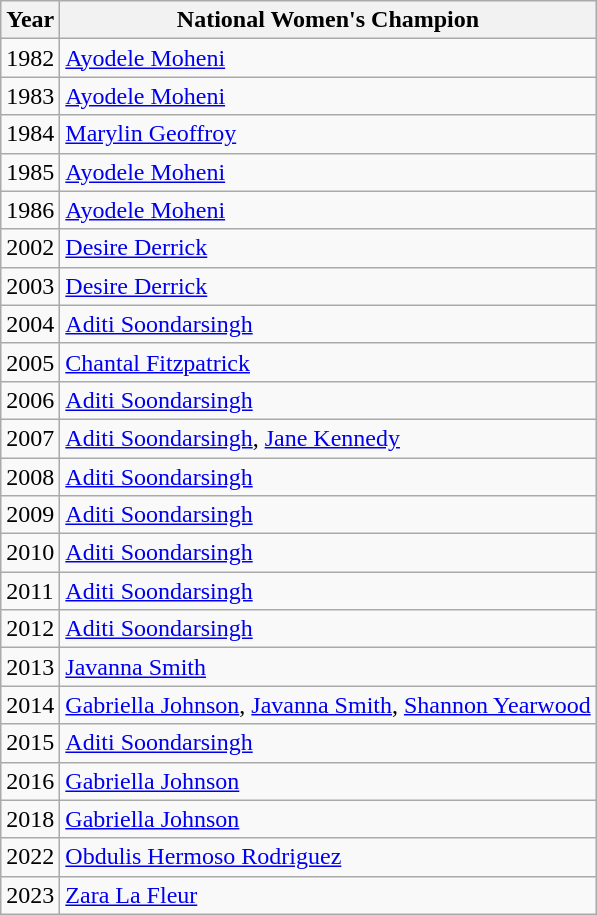<table class="wikitable">
<tr>
<th>Year</th>
<th>National Women's Champion</th>
</tr>
<tr>
<td>1982</td>
<td><a href='#'>Ayodele Moheni</a></td>
</tr>
<tr>
<td>1983</td>
<td><a href='#'>Ayodele Moheni</a></td>
</tr>
<tr>
<td>1984</td>
<td><a href='#'>Marylin Geoffroy</a></td>
</tr>
<tr>
<td>1985</td>
<td><a href='#'>Ayodele Moheni</a></td>
</tr>
<tr>
<td>1986</td>
<td><a href='#'>Ayodele Moheni</a></td>
</tr>
<tr>
<td>2002</td>
<td><a href='#'>Desire Derrick</a></td>
</tr>
<tr>
<td>2003</td>
<td><a href='#'>Desire Derrick</a></td>
</tr>
<tr>
<td>2004</td>
<td><a href='#'>Aditi Soondarsingh</a></td>
</tr>
<tr>
<td>2005</td>
<td><a href='#'>Chantal Fitzpatrick</a></td>
</tr>
<tr>
<td>2006</td>
<td><a href='#'>Aditi Soondarsingh</a></td>
</tr>
<tr>
<td>2007</td>
<td><a href='#'>Aditi Soondarsingh</a>, <a href='#'>Jane Kennedy</a></td>
</tr>
<tr>
<td>2008</td>
<td><a href='#'>Aditi Soondarsingh</a></td>
</tr>
<tr>
<td>2009</td>
<td><a href='#'>Aditi Soondarsingh</a></td>
</tr>
<tr>
<td>2010</td>
<td><a href='#'>Aditi Soondarsingh</a></td>
</tr>
<tr>
<td>2011</td>
<td><a href='#'>Aditi Soondarsingh</a></td>
</tr>
<tr>
<td>2012</td>
<td><a href='#'>Aditi Soondarsingh</a></td>
</tr>
<tr>
<td>2013</td>
<td><a href='#'>Javanna Smith</a></td>
</tr>
<tr>
<td>2014</td>
<td><a href='#'>Gabriella Johnson</a>, <a href='#'>Javanna Smith</a>, <a href='#'>Shannon Yearwood</a></td>
</tr>
<tr>
<td>2015</td>
<td><a href='#'>Aditi Soondarsingh</a></td>
</tr>
<tr>
<td>2016</td>
<td><a href='#'>Gabriella Johnson</a></td>
</tr>
<tr>
<td>2018</td>
<td><a href='#'>Gabriella Johnson</a></td>
</tr>
<tr>
<td>2022</td>
<td><a href='#'>Obdulis Hermoso Rodriguez</a></td>
</tr>
<tr>
<td>2023</td>
<td><a href='#'>Zara La Fleur</a></td>
</tr>
</table>
